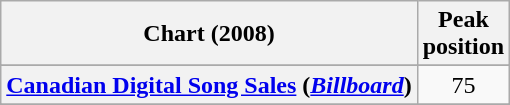<table class="wikitable sortable plainrowheaders" style="text-align:center">
<tr>
<th scope="col">Chart (2008)</th>
<th scope="col">Peak<br>position</th>
</tr>
<tr>
</tr>
<tr>
<th scope="row"><a href='#'>Canadian Digital Song Sales</a> (<em><a href='#'>Billboard</a></em>)</th>
<td align="center">75</td>
</tr>
<tr>
</tr>
<tr>
</tr>
</table>
